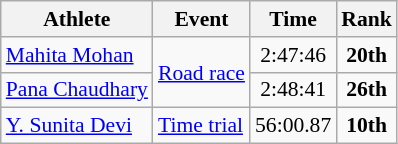<table class=wikitable style="font-size:90%">
<tr>
<th>Athlete</th>
<th>Event</th>
<th>Time</th>
<th>Rank</th>
</tr>
<tr>
<td><a href='#'>Mahita Mohan</a></td>
<td rowspan=2><a href='#'>Road race</a></td>
<td align=center>2:47:46</td>
<td align=center><strong>20th</strong></td>
</tr>
<tr>
<td><a href='#'>Pana Chaudhary</a></td>
<td align=center>2:48:41</td>
<td align=center><strong>26th</strong></td>
</tr>
<tr>
<td><a href='#'>Y. Sunita Devi</a></td>
<td><a href='#'>Time trial</a></td>
<td align=center>56:00.87</td>
<td align=center><strong>10th</strong></td>
</tr>
</table>
